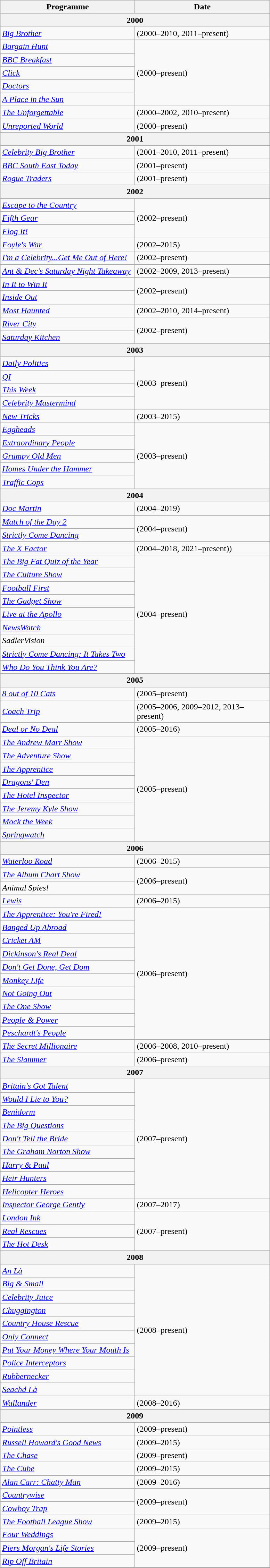<table class="wikitable">
<tr>
<th width=251>Programme</th>
<th width=251>Date</th>
</tr>
<tr>
<th colspan=2>2000</th>
</tr>
<tr>
<td><em><a href='#'>Big Brother</a></em></td>
<td>(2000–2010, 2011–present)</td>
</tr>
<tr>
<td><em><a href='#'>Bargain Hunt</a></em></td>
<td rowspan="5">(2000–present)</td>
</tr>
<tr>
<td><em><a href='#'>BBC Breakfast</a></em></td>
</tr>
<tr>
<td><em><a href='#'>Click</a></em></td>
</tr>
<tr>
<td><em><a href='#'>Doctors</a></em></td>
</tr>
<tr>
<td><em><a href='#'>A Place in the Sun</a></em></td>
</tr>
<tr>
<td><em><a href='#'>The Unforgettable</a></em></td>
<td>(2000–2002, 2010–present)</td>
</tr>
<tr>
<td><em><a href='#'>Unreported World</a></em></td>
<td>(2000–present)</td>
</tr>
<tr>
<th colspan=2>2001</th>
</tr>
<tr>
<td><em><a href='#'>Celebrity Big Brother</a></em></td>
<td>(2001–2010, 2011–present)</td>
</tr>
<tr>
<td><em><a href='#'>BBC South East Today</a></em></td>
<td>(2001–present)</td>
</tr>
<tr>
<td><em><a href='#'>Rogue Traders</a></em></td>
<td>(2001–present)</td>
</tr>
<tr>
<th colspan=2>2002</th>
</tr>
<tr>
<td><em><a href='#'>Escape to the Country</a></em></td>
<td rowspan="3">(2002–present)</td>
</tr>
<tr>
<td><em><a href='#'>Fifth Gear</a></em></td>
</tr>
<tr>
<td><em><a href='#'>Flog It!</a></em></td>
</tr>
<tr>
<td><em><a href='#'>Foyle's War</a></em></td>
<td>(2002–2015)</td>
</tr>
<tr>
<td><em><a href='#'>I'm a Celebrity...Get Me Out of Here!</a></em></td>
<td>(2002–present)</td>
</tr>
<tr>
<td><em><a href='#'>Ant & Dec's Saturday Night Takeaway</a></em></td>
<td>(2002–2009, 2013–present)</td>
</tr>
<tr>
<td><em><a href='#'>In It to Win It</a></em></td>
<td rowspan="2">(2002–present)</td>
</tr>
<tr>
<td><em><a href='#'>Inside Out</a></em></td>
</tr>
<tr>
<td><em><a href='#'>Most Haunted</a></em></td>
<td>(2002–2010, 2014–present)</td>
</tr>
<tr>
<td><em><a href='#'>River City</a></em></td>
<td rowspan="2">(2002–present)</td>
</tr>
<tr>
<td><em><a href='#'>Saturday Kitchen</a></em></td>
</tr>
<tr>
<th colspan=2>2003</th>
</tr>
<tr>
<td><em><a href='#'>Daily Politics</a></em></td>
<td rowspan="4">(2003–present)</td>
</tr>
<tr>
<td><em><a href='#'>QI</a></em></td>
</tr>
<tr>
<td><em><a href='#'>This Week</a></em></td>
</tr>
<tr>
<td><em><a href='#'>Celebrity Mastermind</a></em></td>
</tr>
<tr>
<td><em><a href='#'>New Tricks</a></em></td>
<td>(2003–2015)</td>
</tr>
<tr>
<td><em><a href='#'>Eggheads</a></em></td>
<td rowspan="5">(2003–present)</td>
</tr>
<tr>
<td><em><a href='#'>Extraordinary People</a></em></td>
</tr>
<tr>
<td><em><a href='#'>Grumpy Old Men</a></em></td>
</tr>
<tr>
<td><em><a href='#'>Homes Under the Hammer</a></em></td>
</tr>
<tr>
<td><em><a href='#'>Traffic Cops</a></em></td>
</tr>
<tr>
<th colspan=2>2004</th>
</tr>
<tr>
<td><em><a href='#'>Doc Martin</a></em></td>
<td>(2004–2019)</td>
</tr>
<tr>
<td><em><a href='#'>Match of the Day 2</a></em></td>
<td rowspan="2">(2004–present)</td>
</tr>
<tr>
<td><em><a href='#'>Strictly Come Dancing</a></em></td>
</tr>
<tr>
<td><em><a href='#'>The X Factor</a></em></td>
<td (>(2004–2018, 2021–present))</td>
</tr>
<tr>
<td><em><a href='#'>The Big Fat Quiz of the Year</a></em></td>
<td rowspan="9">(2004–present)</td>
</tr>
<tr>
<td><em><a href='#'>The Culture Show</a></em></td>
</tr>
<tr>
<td><em><a href='#'>Football First</a></em></td>
</tr>
<tr>
<td><em><a href='#'>The Gadget Show</a></em></td>
</tr>
<tr>
<td><em><a href='#'>Live at the Apollo</a></em></td>
</tr>
<tr>
<td><em><a href='#'>NewsWatch</a></em></td>
</tr>
<tr>
<td><em>SadlerVision</em></td>
</tr>
<tr>
<td><em><a href='#'>Strictly Come Dancing: It Takes Two</a></em></td>
</tr>
<tr>
<td><em><a href='#'>Who Do You Think You Are?</a></em></td>
</tr>
<tr>
<th colspan=2>2005</th>
</tr>
<tr>
<td><em><a href='#'>8 out of 10 Cats</a></em></td>
<td>(2005–present)</td>
</tr>
<tr>
<td><em><a href='#'>Coach Trip</a></em></td>
<td>(2005–2006, 2009–2012, 2013–present)</td>
</tr>
<tr>
<td><em><a href='#'>Deal or No Deal</a></em></td>
<td>(2005–2016)</td>
</tr>
<tr>
<td><em><a href='#'>The Andrew Marr Show</a></em></td>
<td rowspan="8">(2005–present)</td>
</tr>
<tr>
<td><em><a href='#'>The Adventure Show</a></em></td>
</tr>
<tr>
<td><em><a href='#'>The Apprentice</a></em></td>
</tr>
<tr>
<td><em><a href='#'>Dragons' Den</a></em></td>
</tr>
<tr>
<td><em><a href='#'>The Hotel Inspector</a></em></td>
</tr>
<tr>
<td><em><a href='#'>The Jeremy Kyle Show</a></em></td>
</tr>
<tr>
<td><em><a href='#'>Mock the Week</a></em></td>
</tr>
<tr>
<td><em><a href='#'>Springwatch</a></em></td>
</tr>
<tr>
<th colspan=2>2006</th>
</tr>
<tr>
<td><em><a href='#'>Waterloo Road</a></em></td>
<td>(2006–2015)</td>
</tr>
<tr>
<td><em><a href='#'>The Album Chart Show</a></em></td>
<td rowspan="2">(2006–present)</td>
</tr>
<tr>
<td><em>Animal Spies!</em></td>
</tr>
<tr>
<td><em><a href='#'>Lewis</a></em></td>
<td>(2006–2015)</td>
</tr>
<tr>
<td><em><a href='#'>The Apprentice: You're Fired!</a></em></td>
<td rowspan="10">(2006–present)</td>
</tr>
<tr>
<td><em><a href='#'>Banged Up Abroad</a></em></td>
</tr>
<tr>
<td><em><a href='#'>Cricket AM</a></em></td>
</tr>
<tr>
<td><em><a href='#'>Dickinson's Real Deal</a></em></td>
</tr>
<tr>
<td><em><a href='#'>Don't Get Done, Get Dom</a></em></td>
</tr>
<tr>
<td><em><a href='#'>Monkey Life</a></em></td>
</tr>
<tr>
<td><em><a href='#'>Not Going Out</a></em></td>
</tr>
<tr>
<td><em><a href='#'>The One Show</a></em></td>
</tr>
<tr>
<td><em><a href='#'>People & Power</a></em></td>
</tr>
<tr>
<td><em><a href='#'>Peschardt's People</a></em></td>
</tr>
<tr>
<td><em><a href='#'>The Secret Millionaire</a></em></td>
<td>(2006–2008, 2010–present)</td>
</tr>
<tr>
<td><em><a href='#'>The Slammer</a></em></td>
<td>(2006–present)</td>
</tr>
<tr>
<th colspan=2>2007</th>
</tr>
<tr>
<td><em><a href='#'>Britain's Got Talent</a></em></td>
<td rowspan="9">(2007–present)</td>
</tr>
<tr>
<td><em><a href='#'>Would I Lie to You?</a></em></td>
</tr>
<tr>
<td><em><a href='#'>Benidorm</a></em></td>
</tr>
<tr>
<td><em><a href='#'>The Big Questions</a></em></td>
</tr>
<tr>
<td><em><a href='#'>Don't Tell the Bride</a></em></td>
</tr>
<tr>
<td><em><a href='#'>The Graham Norton Show</a></em></td>
</tr>
<tr>
<td><em><a href='#'>Harry & Paul</a></em></td>
</tr>
<tr>
<td><em><a href='#'>Heir Hunters</a></em></td>
</tr>
<tr>
<td><em><a href='#'>Helicopter Heroes</a></em></td>
</tr>
<tr>
<td><em><a href='#'>Inspector George Gently</a></em></td>
<td>(2007–2017)</td>
</tr>
<tr>
<td><em><a href='#'>London Ink</a></em></td>
<td rowspan="3">(2007–present)</td>
</tr>
<tr>
<td><em><a href='#'>Real Rescues</a></em></td>
</tr>
<tr>
<td><em><a href='#'>The Hot Desk</a></em></td>
</tr>
<tr>
<th colspan=2>2008</th>
</tr>
<tr>
<td><em><a href='#'>An Là</a></em></td>
<td rowspan="10">(2008–present)</td>
</tr>
<tr>
<td><em><a href='#'>Big & Small</a></em></td>
</tr>
<tr>
<td><em><a href='#'>Celebrity Juice</a></em></td>
</tr>
<tr>
<td><em><a href='#'>Chuggington</a></em></td>
</tr>
<tr>
<td><em><a href='#'>Country House Rescue</a></em></td>
</tr>
<tr>
<td><em><a href='#'>Only Connect</a></em></td>
</tr>
<tr>
<td><em><a href='#'>Put Your Money Where Your Mouth Is</a></em></td>
</tr>
<tr>
<td><em><a href='#'>Police Interceptors</a></em></td>
</tr>
<tr>
<td><em><a href='#'>Rubbernecker</a></em></td>
</tr>
<tr>
<td><em><a href='#'>Seachd Là</a></em></td>
</tr>
<tr>
<td><em><a href='#'>Wallander</a></em></td>
<td>(2008–2016)</td>
</tr>
<tr>
<th colspan=2>2009</th>
</tr>
<tr>
<td><em><a href='#'>Pointless</a></em></td>
<td>(2009–present)</td>
</tr>
<tr>
<td><em><a href='#'>Russell Howard's Good News</a></em></td>
<td>(2009–2015)</td>
</tr>
<tr>
<td><em><a href='#'>The Chase</a></em></td>
<td>(2009–present)</td>
</tr>
<tr>
<td><em><a href='#'>The Cube</a></em></td>
<td>(2009–2015)</td>
</tr>
<tr>
<td><em><a href='#'>Alan Carr: Chatty Man</a></em></td>
<td>(2009–2016)</td>
</tr>
<tr>
<td><em><a href='#'>Countrywise</a></em></td>
<td rowspan="2">(2009–present)</td>
</tr>
<tr>
<td><em><a href='#'>Cowboy Trap</a></em></td>
</tr>
<tr>
<td><em><a href='#'>The Football League Show</a></em></td>
<td>(2009–2015)</td>
</tr>
<tr>
<td><em><a href='#'>Four Weddings</a></em></td>
<td rowspan="3">(2009–present)</td>
</tr>
<tr>
<td><em><a href='#'>Piers Morgan's Life Stories</a></em></td>
</tr>
<tr>
<td><em><a href='#'>Rip Off Britain</a></em></td>
</tr>
</table>
